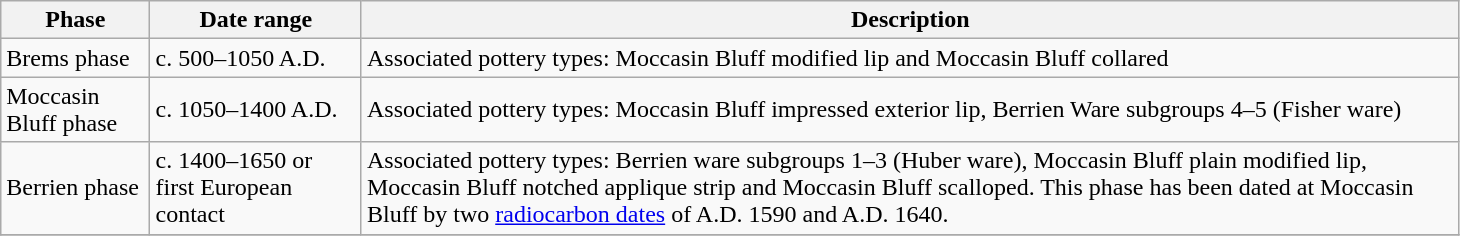<table class="wikitable sortable" style="width:77%">
<tr>
<th>Phase</th>
<th>Date range</th>
<th>Description</th>
</tr>
<tr>
<td>Brems phase</td>
<td>c. 500–1050 A.D.</td>
<td>Associated pottery types: Moccasin Bluff modified lip and Moccasin Bluff collared</td>
</tr>
<tr>
<td>Moccasin Bluff phase</td>
<td>c. 1050–1400 A.D.</td>
<td>Associated pottery types: Moccasin Bluff impressed exterior lip, Berrien Ware subgroups 4–5 (Fisher ware)</td>
</tr>
<tr>
<td>Berrien phase</td>
<td>c. 1400–1650 or first European contact</td>
<td>Associated pottery types: Berrien ware subgroups 1–3 (Huber ware), Moccasin Bluff plain modified lip, Moccasin Bluff notched applique strip and Moccasin Bluff scalloped.  This phase has been dated at Moccasin Bluff by two <a href='#'>radiocarbon dates</a> of A.D. 1590 and A.D. 1640.</td>
</tr>
<tr>
</tr>
</table>
